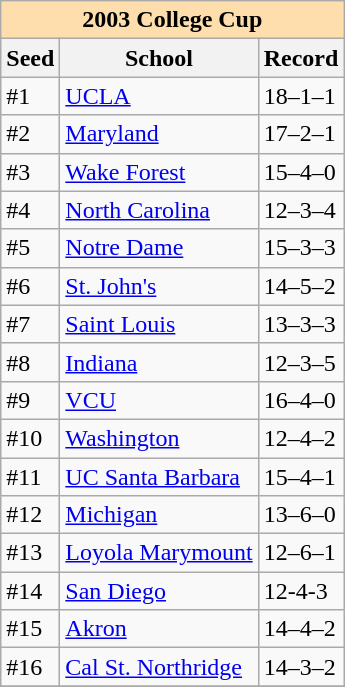<table class="wikitable">
<tr>
<th colspan="5" style="background:#ffdead;">2003 College Cup</th>
</tr>
<tr>
<th>Seed</th>
<th>School</th>
<th>Record</th>
</tr>
<tr>
<td>#1</td>
<td><a href='#'>UCLA</a></td>
<td>18–1–1</td>
</tr>
<tr>
<td>#2</td>
<td><a href='#'>Maryland</a></td>
<td>17–2–1</td>
</tr>
<tr>
<td>#3</td>
<td><a href='#'>Wake Forest</a></td>
<td>15–4–0</td>
</tr>
<tr>
<td>#4</td>
<td><a href='#'>North Carolina</a></td>
<td>12–3–4</td>
</tr>
<tr>
<td>#5</td>
<td><a href='#'>Notre Dame</a></td>
<td>15–3–3</td>
</tr>
<tr>
<td>#6</td>
<td><a href='#'>St. John's</a></td>
<td>14–5–2</td>
</tr>
<tr>
<td>#7</td>
<td><a href='#'>Saint Louis</a></td>
<td>13–3–3</td>
</tr>
<tr>
<td>#8</td>
<td><a href='#'>Indiana</a></td>
<td>12–3–5</td>
</tr>
<tr>
<td>#9</td>
<td><a href='#'>VCU</a></td>
<td>16–4–0</td>
</tr>
<tr>
<td>#10</td>
<td><a href='#'>Washington</a></td>
<td>12–4–2</td>
</tr>
<tr>
<td>#11</td>
<td><a href='#'>UC Santa Barbara</a></td>
<td>15–4–1</td>
</tr>
<tr>
<td>#12</td>
<td><a href='#'>Michigan</a></td>
<td>13–6–0</td>
</tr>
<tr>
<td>#13</td>
<td><a href='#'>Loyola Marymount</a></td>
<td>12–6–1</td>
</tr>
<tr>
<td>#14</td>
<td><a href='#'>San Diego</a></td>
<td>12-4-3</td>
</tr>
<tr>
<td>#15</td>
<td><a href='#'>Akron</a></td>
<td>14–4–2</td>
</tr>
<tr>
<td>#16</td>
<td><a href='#'>Cal St. Northridge</a></td>
<td>14–3–2</td>
</tr>
<tr>
</tr>
</table>
